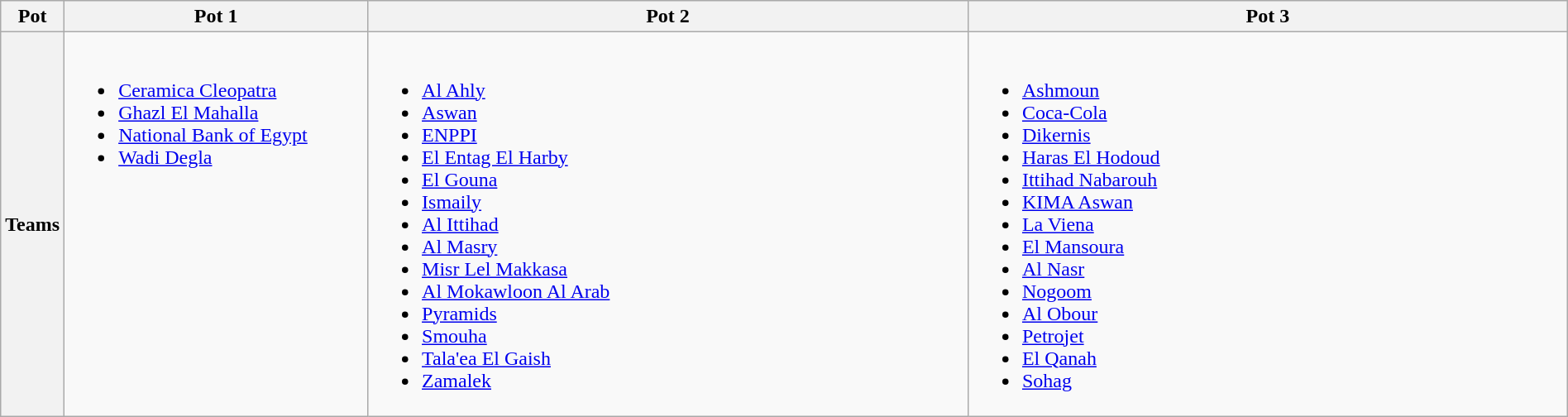<table class=wikitable style=width:100%;>
<tr>
<th>Pot</th>
<th width=20%>Pot 1</th>
<th width=40%>Pot 2</th>
<th width=40%>Pot 3</th>
</tr>
<tr>
<th>Teams</th>
<td valign=top><br><ul><li><a href='#'>Ceramica Cleopatra</a></li><li><a href='#'>Ghazl El Mahalla</a></li><li><a href='#'>National Bank of Egypt</a></li><li><a href='#'>Wadi Degla</a></li></ul></td>
<td valign=top><br><ul><li><a href='#'>Al Ahly</a></li><li><a href='#'>Aswan</a></li><li><a href='#'>ENPPI</a></li><li><a href='#'>El Entag El Harby</a></li><li><a href='#'>El Gouna</a></li><li><a href='#'>Ismaily</a></li><li><a href='#'>Al Ittihad</a></li><li><a href='#'>Al Masry</a></li><li><a href='#'>Misr Lel Makkasa</a></li><li><a href='#'>Al Mokawloon Al Arab</a></li><li><a href='#'>Pyramids</a></li><li><a href='#'>Smouha</a></li><li><a href='#'>Tala'ea El Gaish</a></li><li><a href='#'>Zamalek</a></li></ul></td>
<td valign=top><br><ul><li><a href='#'>Ashmoun</a></li><li><a href='#'>Coca-Cola</a></li><li><a href='#'>Dikernis</a></li><li><a href='#'>Haras El Hodoud</a></li><li><a href='#'>Ittihad Nabarouh</a></li><li><a href='#'>KIMA Aswan</a></li><li><a href='#'>La Viena</a></li><li><a href='#'>El Mansoura</a></li><li><a href='#'>Al Nasr</a></li><li><a href='#'>Nogoom</a></li><li><a href='#'>Al Obour</a></li><li><a href='#'>Petrojet</a></li><li><a href='#'>El Qanah</a></li><li><a href='#'>Sohag</a></li></ul></td>
</tr>
</table>
